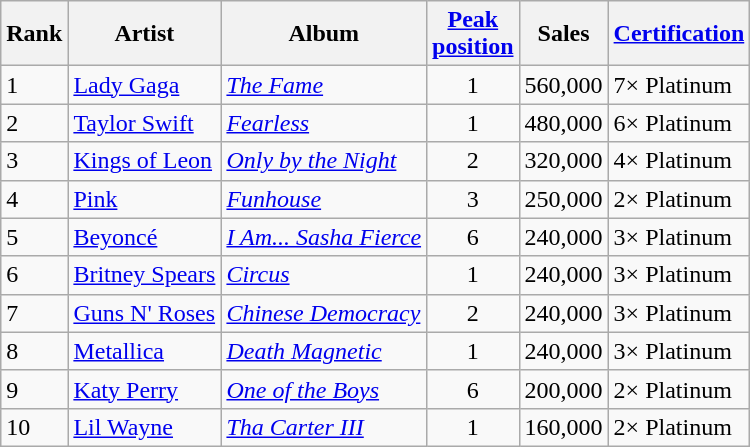<table class="wikitable sortable">
<tr>
<th>Rank</th>
<th>Artist</th>
<th>Album</th>
<th><a href='#'>Peak<br>position</a></th>
<th>Sales</th>
<th><a href='#'>Certification</a></th>
</tr>
<tr>
<td>1</td>
<td><a href='#'>Lady Gaga</a></td>
<td><em><a href='#'>The Fame</a></em></td>
<td style="text-align:center;">1</td>
<td>560,000</td>
<td>7× Platinum</td>
</tr>
<tr>
<td>2</td>
<td><a href='#'>Taylor Swift</a></td>
<td><em><a href='#'>Fearless</a></em></td>
<td style="text-align:center;">1</td>
<td>480,000</td>
<td>6× Platinum</td>
</tr>
<tr>
<td>3</td>
<td><a href='#'>Kings of Leon</a></td>
<td><em><a href='#'>Only by the Night</a></em></td>
<td style="text-align:center;">2</td>
<td>320,000</td>
<td>4× Platinum</td>
</tr>
<tr>
<td>4</td>
<td><a href='#'>Pink</a></td>
<td><em><a href='#'>Funhouse</a></em></td>
<td style="text-align:center;">3</td>
<td>250,000</td>
<td>2× Platinum</td>
</tr>
<tr>
<td>5</td>
<td><a href='#'>Beyoncé</a></td>
<td><em><a href='#'>I Am... Sasha Fierce</a></em></td>
<td style="text-align:center;">6</td>
<td>240,000</td>
<td>3× Platinum</td>
</tr>
<tr>
<td>6</td>
<td><a href='#'>Britney Spears</a></td>
<td><em><a href='#'>Circus</a></em></td>
<td style="text-align:center;">1</td>
<td>240,000</td>
<td>3× Platinum</td>
</tr>
<tr>
<td>7</td>
<td><a href='#'>Guns N' Roses</a></td>
<td><em><a href='#'>Chinese Democracy</a></em></td>
<td style="text-align:center;">2</td>
<td>240,000</td>
<td>3× Platinum</td>
</tr>
<tr>
<td>8</td>
<td><a href='#'>Metallica</a></td>
<td><em><a href='#'>Death Magnetic</a></em></td>
<td style="text-align:center;">1</td>
<td>240,000</td>
<td>3× Platinum</td>
</tr>
<tr>
<td>9</td>
<td><a href='#'>Katy Perry</a></td>
<td><em><a href='#'>One of the Boys</a></em></td>
<td style="text-align:center;">6</td>
<td>200,000</td>
<td>2× Platinum</td>
</tr>
<tr>
<td>10</td>
<td><a href='#'>Lil Wayne</a></td>
<td><em><a href='#'>Tha Carter III</a></em></td>
<td style="text-align:center;">1</td>
<td>160,000</td>
<td>2× Platinum</td>
</tr>
</table>
